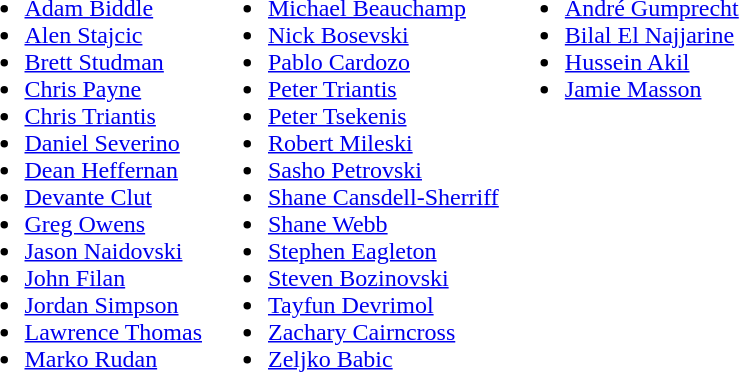<table>
<tr ---- Style="Vertical-align:top">
<td><br><ul><li> <a href='#'>Adam Biddle</a></li><li> <a href='#'>Alen Stajcic</a></li><li> <a href='#'>Brett Studman</a></li><li> <a href='#'>Chris Payne</a></li><li> <a href='#'>Chris Triantis</a></li><li> <a href='#'>Daniel Severino</a></li><li> <a href='#'>Dean Heffernan</a></li><li> <a href='#'>Devante Clut</a></li><li> <a href='#'>Greg Owens</a></li><li> <a href='#'>Jason Naidovski</a></li><li> <a href='#'>John Filan</a></li><li> <a href='#'>Jordan Simpson</a></li><li> <a href='#'>Lawrence Thomas</a></li><li> <a href='#'>Marko Rudan</a></li></ul></td>
<td><br><ul><li> <a href='#'>Michael Beauchamp</a></li><li> <a href='#'>Nick Bosevski</a></li><li> <a href='#'>Pablo Cardozo</a></li><li> <a href='#'>Peter Triantis</a></li><li> <a href='#'>Peter Tsekenis</a></li><li> <a href='#'>Robert Mileski</a></li><li> <a href='#'>Sasho Petrovski</a></li><li> <a href='#'>Shane Cansdell-Sherriff</a></li><li> <a href='#'>Shane Webb</a></li><li> <a href='#'>Stephen Eagleton</a></li><li> <a href='#'>Steven Bozinovski</a></li><li> <a href='#'>Tayfun Devrimol</a></li><li> <a href='#'>Zachary Cairncross</a></li><li> <a href='#'>Zeljko Babic</a></li></ul></td>
<td><br><ul><li> <a href='#'>André Gumprecht</a></li><li> <a href='#'>Bilal El Najjarine</a></li><li> <a href='#'>Hussein Akil</a></li><li> <a href='#'>Jamie Masson</a></li></ul></td>
</tr>
</table>
